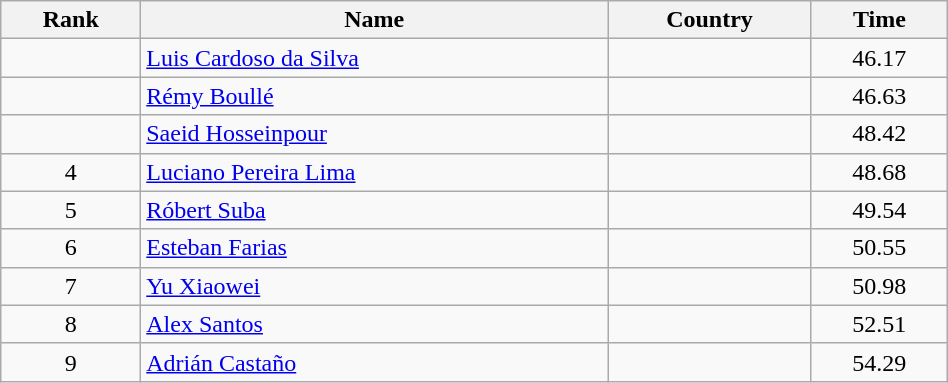<table class="wikitable" style="text-align:center;width: 50%">
<tr>
<th>Rank</th>
<th>Name</th>
<th>Country</th>
<th>Time</th>
</tr>
<tr>
<td></td>
<td align="left"><a href='#'>Luis Cardoso da Silva</a></td>
<td align="left"></td>
<td>46.17</td>
</tr>
<tr>
<td></td>
<td align="left"><a href='#'>Rémy Boullé</a></td>
<td align="left"></td>
<td>46.63</td>
</tr>
<tr>
<td></td>
<td align="left"><a href='#'>Saeid Hosseinpour</a></td>
<td align="left"></td>
<td>48.42</td>
</tr>
<tr>
<td>4</td>
<td align="left"><a href='#'>Luciano Pereira Lima</a></td>
<td align="left"></td>
<td>48.68</td>
</tr>
<tr>
<td>5</td>
<td align="left"><a href='#'>Róbert Suba</a></td>
<td align="left"></td>
<td>49.54</td>
</tr>
<tr>
<td>6</td>
<td align="left"><a href='#'>Esteban Farias</a></td>
<td align="left"></td>
<td>50.55</td>
</tr>
<tr>
<td>7</td>
<td align="left"><a href='#'>Yu Xiaowei</a></td>
<td align="left"></td>
<td>50.98</td>
</tr>
<tr>
<td>8</td>
<td align="left"><a href='#'>Alex Santos</a></td>
<td align="left"></td>
<td>52.51</td>
</tr>
<tr>
<td>9</td>
<td align="left"><a href='#'>Adrián Castaño</a></td>
<td align="left"></td>
<td>54.29</td>
</tr>
</table>
